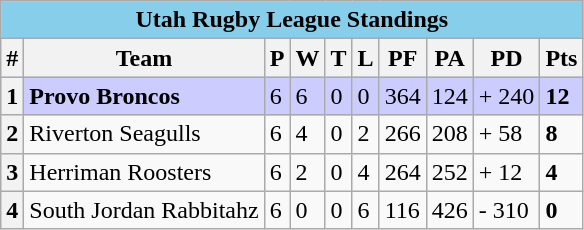<table class="wikitable" |->
<tr>
<td colspan="10" style="background:skyblue; text-align:center;"><strong><span>Utah Rugby League Standings</span></strong></td>
</tr>
<tr>
<th>#</th>
<th>Team</th>
<th>P</th>
<th>W</th>
<th>T</th>
<th>L</th>
<th>PF</th>
<th>PA</th>
<th>PD</th>
<th>Pts</th>
</tr>
<tr style="background:#ccf;">
<th>1</th>
<td> <strong>Provo Broncos</strong></td>
<td>6</td>
<td>6</td>
<td>0</td>
<td>0</td>
<td>364</td>
<td>124</td>
<td>+ 240</td>
<td><strong>12</strong></td>
</tr>
<tr>
<th>2</th>
<td><strong></strong> Riverton Seagulls</td>
<td>6</td>
<td>4</td>
<td>0</td>
<td>2</td>
<td>266</td>
<td>208</td>
<td>+ 58</td>
<td><strong>8</strong></td>
</tr>
<tr>
<th>3</th>
<td> Herriman Roosters</td>
<td>6</td>
<td>2</td>
<td>0</td>
<td>4</td>
<td>264</td>
<td>252</td>
<td>+ 12</td>
<td><strong>4</strong></td>
</tr>
<tr>
<th>4</th>
<td><strong></strong> South Jordan Rabbitahz</td>
<td>6</td>
<td>0</td>
<td>0</td>
<td>6</td>
<td>116</td>
<td>426</td>
<td>-  310</td>
<td><strong>0</strong></td>
</tr>
</table>
